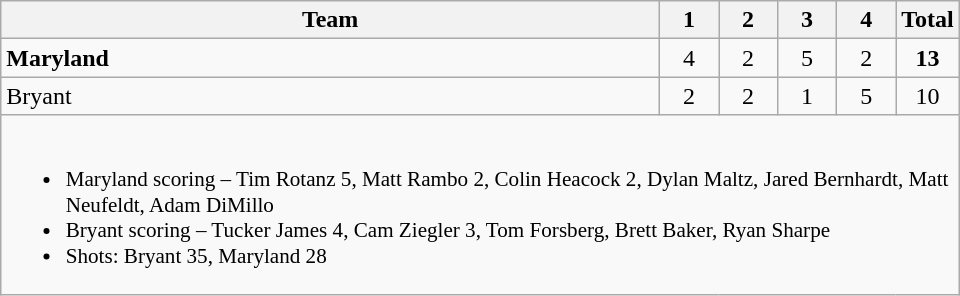<table class="wikitable" style="text-align:center; max-width:40em">
<tr>
<th>Team</th>
<th style="width:2em">1</th>
<th style="width:2em">2</th>
<th style="width:2em">3</th>
<th style="width:2em">4</th>
<th style="width:2em">Total</th>
</tr>
<tr>
<td style="text-align:left"><strong>Maryland</strong></td>
<td>4</td>
<td>2</td>
<td>5</td>
<td>2</td>
<td><strong>13</strong></td>
</tr>
<tr>
<td style="text-align:left">Bryant</td>
<td>2</td>
<td>2</td>
<td>1</td>
<td>5</td>
<td>10</td>
</tr>
<tr>
<td colspan=6 style="text-align:left; font-size:88%;"><br><ul><li>Maryland scoring – Tim Rotanz 5, Matt Rambo 2, Colin Heacock 2, Dylan Maltz, Jared Bernhardt, Matt Neufeldt, Adam DiMillo</li><li>Bryant scoring – Tucker James 4, Cam Ziegler 3, Tom Forsberg, Brett Baker, Ryan Sharpe</li><li>Shots: Bryant 35, Maryland 28</li></ul></td>
</tr>
</table>
